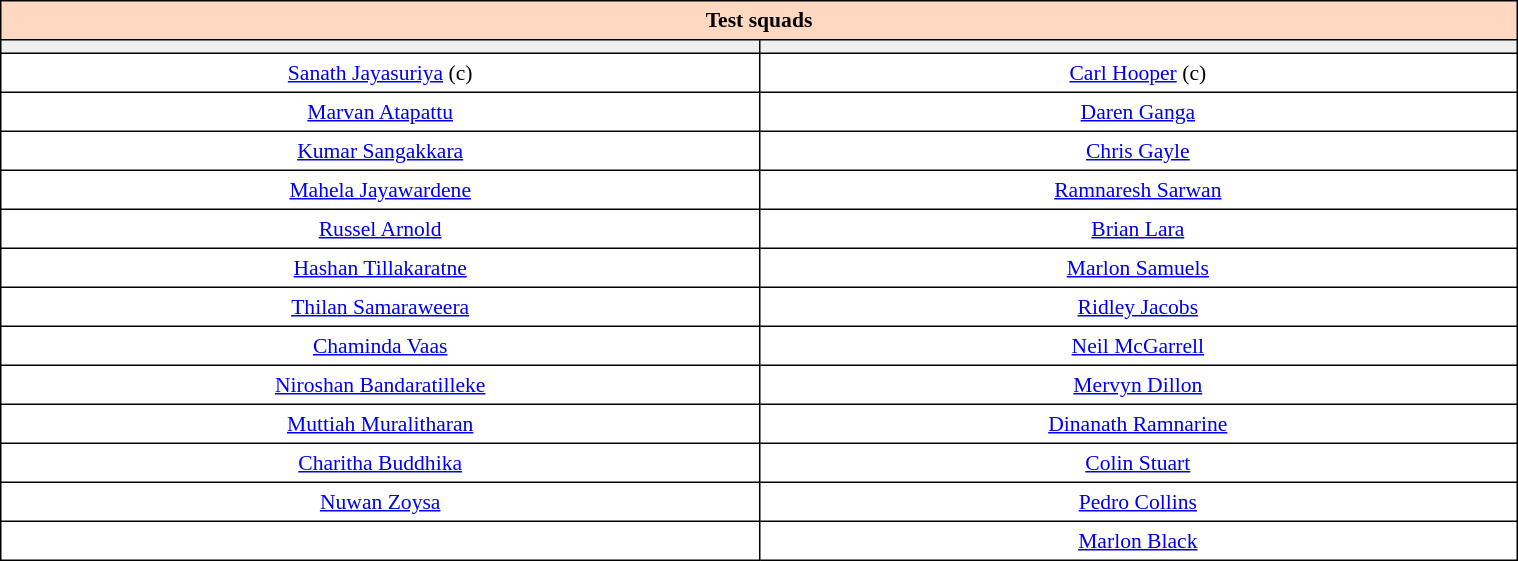<table name="squads" border="0" cellpadding="4" cellspacing="0" style="text-align:center; font-size:90%; border-collapse:collapse;width:80%;margin:auto;">
<tr>
<th style="background:#FFD8C1; border: 1px solid #000000;" colspan=2>Test squads</th>
</tr>
<tr bgcolor="#efefef">
<th style="border: 1px solid #000000;" width=16%><strong></strong></th>
<th style="border: 1px solid #000000;" width=16%><strong></strong></th>
</tr>
<tr>
<td style="border: 1px solid #000000;"><a href='#'>Sanath Jayasuriya</a> (c)</td>
<td style="border: 1px solid #000000;"><a href='#'>Carl Hooper</a> (c)</td>
</tr>
<tr>
<td style="border: 1px solid #000000;"><a href='#'>Marvan Atapattu</a></td>
<td style="border: 1px solid #000000;"><a href='#'>Daren Ganga</a></td>
</tr>
<tr>
<td style="border: 1px solid #000000;"><a href='#'>Kumar Sangakkara</a></td>
<td style="border: 1px solid #000000;"><a href='#'>Chris Gayle</a></td>
</tr>
<tr>
<td style="border: 1px solid #000000;"><a href='#'>Mahela Jayawardene</a></td>
<td style="border: 1px solid #000000;"><a href='#'>Ramnaresh Sarwan</a></td>
</tr>
<tr>
<td style="border: 1px solid #000000;"><a href='#'>Russel Arnold</a></td>
<td style="border: 1px solid #000000;"><a href='#'>Brian Lara</a></td>
</tr>
<tr>
<td style="border: 1px solid #000000;"><a href='#'>Hashan Tillakaratne</a></td>
<td style="border: 1px solid #000000;"><a href='#'>Marlon Samuels</a></td>
</tr>
<tr>
<td style="border: 1px solid #000000;"><a href='#'>Thilan Samaraweera</a></td>
<td style="border: 1px solid #000000;"><a href='#'>Ridley Jacobs</a></td>
</tr>
<tr>
<td style="border: 1px solid #000000;"><a href='#'>Chaminda Vaas</a></td>
<td style="border: 1px solid #000000;"><a href='#'>Neil McGarrell</a></td>
</tr>
<tr>
<td style="border: 1px solid #000000;"><a href='#'>Niroshan Bandaratilleke</a></td>
<td style="border: 1px solid #000000;"><a href='#'>Mervyn Dillon</a></td>
</tr>
<tr>
<td style="border: 1px solid #000000;"><a href='#'>Muttiah Muralitharan</a></td>
<td style="border: 1px solid #000000;"><a href='#'>Dinanath Ramnarine</a></td>
</tr>
<tr>
<td style="border: 1px solid #000000;"><a href='#'>Charitha Buddhika</a></td>
<td style="border: 1px solid #000000;"><a href='#'>Colin Stuart</a></td>
</tr>
<tr>
<td style="border: 1px solid #000000;"><a href='#'>Nuwan Zoysa</a></td>
<td style="border: 1px solid #000000;"><a href='#'>Pedro Collins</a></td>
</tr>
<tr>
<td style="border: 1px solid #000000;"></td>
<td style="border: 1px solid #000000;"><a href='#'>Marlon Black</a></td>
</tr>
</table>
